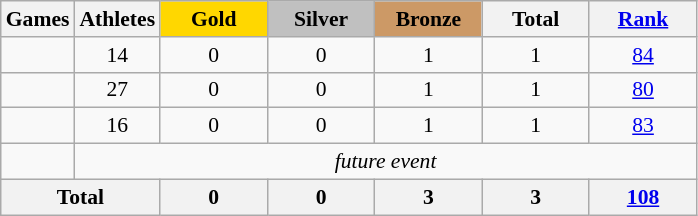<table class="wikitable" style="text-align:center; font-size:90%;">
<tr>
<th>Games</th>
<th>Athletes</th>
<td style="background:gold; width:4.5em; font-weight:bold;">Gold</td>
<td style="background:silver; width:4.5em; font-weight:bold;">Silver</td>
<td style="background:#cc9966; width:4.5em; font-weight:bold;">Bronze</td>
<th style="width:4.5em; font-weight:bold;">Total</th>
<th style="width:4.5em; font-weight:bold;"><a href='#'>Rank</a></th>
</tr>
<tr>
<td align=left></td>
<td>14</td>
<td>0</td>
<td>0</td>
<td>1</td>
<td>1</td>
<td><a href='#'>84</a></td>
</tr>
<tr>
<td align=left></td>
<td>27</td>
<td>0</td>
<td>0</td>
<td>1</td>
<td>1</td>
<td><a href='#'>80</a></td>
</tr>
<tr>
<td align=left></td>
<td>16</td>
<td>0</td>
<td>0</td>
<td>1</td>
<td>1</td>
<td><a href='#'>83</a></td>
</tr>
<tr>
<td align=left></td>
<td align="center" colspan="6"><em>future event</em></td>
</tr>
<tr>
<th colspan=2>Total</th>
<th>0</th>
<th>0</th>
<th>3</th>
<th>3</th>
<th><a href='#'>108</a></th>
</tr>
</table>
